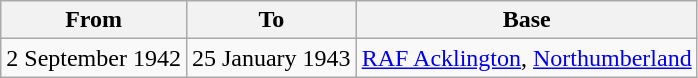<table class="wikitable">
<tr>
<th>From</th>
<th>To</th>
<th>Base</th>
</tr>
<tr>
<td>2 September 1942</td>
<td>25 January 1943</td>
<td><a href='#'>RAF Acklington</a>, <a href='#'>Northumberland</a></td>
</tr>
</table>
